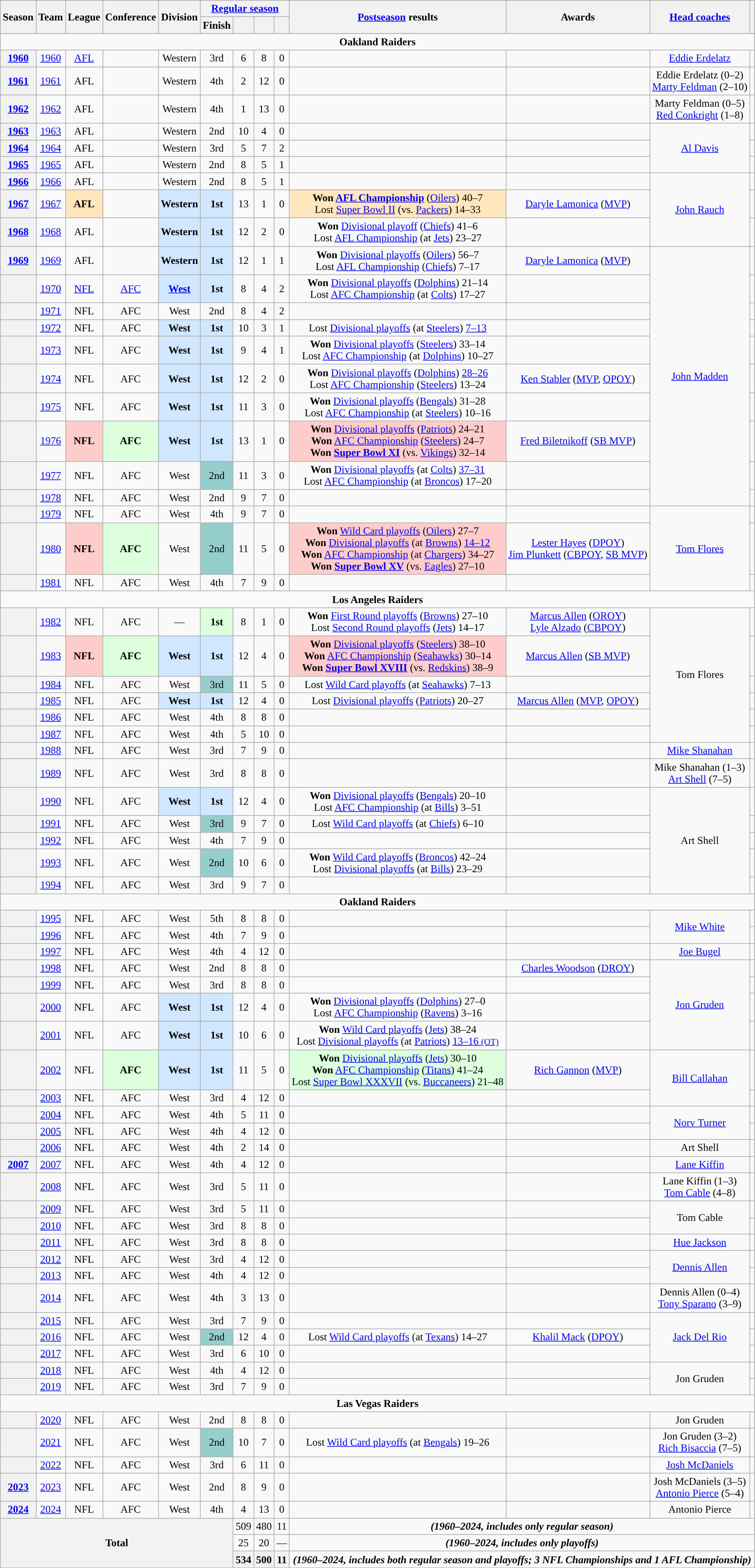<table class='wikitable sortable sticky-header-multi' style="text-align:center">
<tr>
<th scope="col" rowspan="2">Season</th>
<th scope="col" rowspan="2">Team</th>
<th scope="col" rowspan="2">League</th>
<th scope="col" rowspan="2">Conference</th>
<th scope="col" rowspan="2">Division</th>
<th scope="colgroup" colspan="4"><a href='#'>Regular season</a></th>
<th scope="col" rowspan="2"><a href='#'>Postseason</a> results</th>
<th scope="col" rowspan="2">Awards</th>
<th scope="col" rowspan="2"><a href='#'>Head coaches</a></th>
<th scope=col rowspan="2"></th>
</tr>
<tr>
<th scope="col">Finish</th>
<th scope="col"></th>
<th scope="col"></th>
<th scope="col"></th>
</tr>
<tr>
</tr>
<tr>
<td colspan="13"><strong>Oakland Raiders</strong></td>
</tr>
<tr>
<th><a href='#'>1960</a></th>
<td><a href='#'>1960</a></td>
<td><a href='#'>AFL</a></td>
<td></td>
<td>Western</td>
<td>3rd</td>
<td>6</td>
<td>8</td>
<td>0</td>
<td></td>
<td></td>
<td><a href='#'>Eddie Erdelatz</a></td>
<td></td>
</tr>
<tr>
<th><a href='#'>1961</a></th>
<td><a href='#'>1961</a></td>
<td>AFL</td>
<td></td>
<td>Western</td>
<td>4th</td>
<td>2</td>
<td>12</td>
<td>0</td>
<td></td>
<td></td>
<td>Eddie Erdelatz (0–2)<br><a href='#'>Marty Feldman</a> (2–10)</td>
<td></td>
</tr>
<tr>
<th><a href='#'>1962</a></th>
<td><a href='#'>1962</a></td>
<td>AFL</td>
<td></td>
<td>Western</td>
<td>4th</td>
<td>1</td>
<td>13</td>
<td>0</td>
<td></td>
<td></td>
<td>Marty Feldman (0–5)<br><a href='#'>Red Conkright</a> (1–8)</td>
<td></td>
</tr>
<tr>
<th><a href='#'>1963</a></th>
<td><a href='#'>1963</a></td>
<td>AFL</td>
<td></td>
<td>Western</td>
<td>2nd</td>
<td>10</td>
<td>4</td>
<td>0</td>
<td></td>
<td></td>
<td rowspan="3"><a href='#'>Al Davis</a></td>
<td></td>
</tr>
<tr>
<th><a href='#'>1964</a></th>
<td><a href='#'>1964</a></td>
<td>AFL</td>
<td></td>
<td>Western</td>
<td>3rd</td>
<td>5</td>
<td>7</td>
<td>2</td>
<td></td>
<td></td>
<td></td>
</tr>
<tr>
<th><a href='#'>1965</a></th>
<td><a href='#'>1965</a></td>
<td>AFL</td>
<td></td>
<td>Western</td>
<td>2nd</td>
<td>8</td>
<td>5</td>
<td>1</td>
<td></td>
<td></td>
<td></td>
</tr>
<tr>
<th><a href='#'>1966</a></th>
<td><a href='#'>1966</a></td>
<td>AFL</td>
<td></td>
<td>Western</td>
<td>2nd</td>
<td>8</td>
<td>5</td>
<td>1</td>
<td></td>
<td></td>
<td rowspan="3"><a href='#'>John Rauch</a></td>
<td></td>
</tr>
<tr>
<th><a href='#'>1967</a></th>
<td><a href='#'>1967</a></td>
<td bgcolor="#FFE6BD"><strong>AFL</strong></td>
<td></td>
<td bgcolor="#D0E7FF"><strong>Western</strong></td>
<td bgcolor="#D0E7FF"><strong>1st</strong></td>
<td>13</td>
<td>1</td>
<td>0</td>
<td style="background:#FFE6BD"><strong>Won <a href='#'>AFL Championship</a></strong> (<a href='#'>Oilers</a>) 40–7<br>Lost <a href='#'>Super Bowl II</a> (vs. <a href='#'>Packers</a>) 14–33</td>
<td><a href='#'>Daryle Lamonica</a> (<a href='#'>MVP</a>)</td>
<td></td>
</tr>
<tr>
<th><a href='#'>1968</a></th>
<td><a href='#'>1968</a></td>
<td>AFL</td>
<td></td>
<td bgcolor="#D0E7FF"><strong>Western</strong></td>
<td bgcolor="#D0E7FF"><strong>1st</strong></td>
<td>12</td>
<td>2</td>
<td>0</td>
<td><strong>Won</strong> <a href='#'>Divisional playoff</a> (<a href='#'>Chiefs</a>) 41–6<br>Lost <a href='#'>AFL Championship</a> (at <a href='#'>Jets</a>) 23–27</td>
<td></td>
<td></td>
</tr>
<tr>
<th><a href='#'>1969</a></th>
<td><a href='#'>1969</a></td>
<td>AFL</td>
<td></td>
<td bgcolor="#D0E7FF"><strong>Western</strong></td>
<td bgcolor="#D0E7FF"><strong>1st</strong></td>
<td>12</td>
<td>1</td>
<td>1</td>
<td><strong>Won</strong> <a href='#'>Divisional playoffs</a> (<a href='#'>Oilers</a>) 56–7<br>Lost <a href='#'>AFL Championship</a> (<a href='#'>Chiefs</a>) 7–17</td>
<td><a href='#'>Daryle Lamonica</a> (<a href='#'>MVP</a>)</td>
<td rowspan="10"><a href='#'>John Madden</a></td>
<td></td>
</tr>
<tr>
<th></th>
<td><a href='#'>1970</a></td>
<td><a href='#'>NFL</a></td>
<td><a href='#'>AFC</a></td>
<td bgcolor="#D0E7FF"><strong><a href='#'>West</a></strong></td>
<td bgcolor="#D0E7FF"><strong>1st</strong></td>
<td>8</td>
<td>4</td>
<td>2</td>
<td><strong>Won</strong> <a href='#'>Divisional playoffs</a> (<a href='#'>Dolphins</a>) 21–14<br>Lost <a href='#'>AFC Championship</a> (at <a href='#'>Colts</a>) 17–27</td>
<td></td>
<td></td>
</tr>
<tr>
<th></th>
<td><a href='#'>1971</a></td>
<td>NFL</td>
<td>AFC</td>
<td>West</td>
<td>2nd</td>
<td>8</td>
<td>4</td>
<td>2</td>
<td></td>
<td></td>
<td></td>
</tr>
<tr>
<th></th>
<td><a href='#'>1972</a></td>
<td>NFL</td>
<td>AFC</td>
<td bgcolor="#D0E7FF"><strong>West</strong></td>
<td bgcolor="#D0E7FF"><strong>1st</strong></td>
<td>10</td>
<td>3</td>
<td>1</td>
<td>Lost <a href='#'>Divisional playoffs</a> (at <a href='#'>Steelers</a>) <a href='#'>7–13</a></td>
<td></td>
<td></td>
</tr>
<tr>
<th></th>
<td><a href='#'>1973</a></td>
<td>NFL</td>
<td>AFC</td>
<td bgcolor="#D0E7FF"><strong>West</strong></td>
<td bgcolor="#D0E7FF"><strong>1st</strong></td>
<td>9</td>
<td>4</td>
<td>1</td>
<td><strong>Won</strong> <a href='#'>Divisional playoffs</a> (<a href='#'>Steelers</a>) 33–14<br>Lost <a href='#'>AFC Championship</a> (at <a href='#'>Dolphins</a>) 10–27</td>
<td></td>
<td></td>
</tr>
<tr>
<th></th>
<td><a href='#'>1974</a></td>
<td>NFL</td>
<td>AFC</td>
<td bgcolor="#D0E7FF"><strong>West</strong></td>
<td bgcolor="#D0E7FF"><strong>1st</strong></td>
<td>12</td>
<td>2</td>
<td>0</td>
<td><strong>Won</strong> <a href='#'>Divisional playoffs</a> (<a href='#'>Dolphins</a>) <a href='#'>28–26</a><br>Lost <a href='#'>AFC Championship</a> (<a href='#'>Steelers</a>) 13–24</td>
<td><a href='#'>Ken Stabler</a> (<a href='#'>MVP</a>, <a href='#'>OPOY</a>)</td>
<td></td>
</tr>
<tr>
<th></th>
<td><a href='#'>1975</a></td>
<td>NFL</td>
<td>AFC</td>
<td bgcolor="#D0E7FF"><strong>West</strong></td>
<td bgcolor="#D0E7FF"><strong>1st</strong></td>
<td>11</td>
<td>3</td>
<td>0</td>
<td><strong>Won</strong> <a href='#'>Divisional playoffs</a> (<a href='#'>Bengals</a>) 31–28<br>Lost <a href='#'>AFC Championship</a> (at <a href='#'>Steelers</a>) 10–16</td>
<td></td>
<td></td>
</tr>
<tr>
<th></th>
<td><a href='#'>1976</a></td>
<td bgcolor="#FFCCCC"><strong>NFL</strong></td>
<td bgcolor="#DDFFDD"><strong>AFC</strong></td>
<td bgcolor="#D0E7FF"><strong>West</strong></td>
<td bgcolor="#D0E7FF"><strong>1st</strong></td>
<td>13</td>
<td>1</td>
<td>0</td>
<td style="background:#FFCCCC"><strong>Won</strong> <a href='#'>Divisional playoffs</a> (<a href='#'>Patriots</a>) 24–21<br><strong>Won</strong> <a href='#'>AFC Championship</a> (<a href='#'>Steelers</a>) 24–7<br><strong>Won <a href='#'>Super Bowl XI</a> </strong> (vs. <a href='#'>Vikings</a>) 32–14</td>
<td><a href='#'>Fred Biletnikoff</a> (<a href='#'>SB MVP</a>)</td>
<td></td>
</tr>
<tr>
<th></th>
<td><a href='#'>1977</a></td>
<td>NFL</td>
<td>AFC</td>
<td>West</td>
<td bgcolor="#96CDCD">2nd</td>
<td>11</td>
<td>3</td>
<td>0</td>
<td><strong>Won</strong> <a href='#'>Divisional playoffs</a> (at <a href='#'>Colts</a>) <a href='#'>37–31 </a><br>Lost <a href='#'>AFC Championship</a> (at <a href='#'>Broncos</a>) 17–20</td>
<td></td>
<td></td>
</tr>
<tr>
<th></th>
<td><a href='#'>1978</a></td>
<td>NFL</td>
<td>AFC</td>
<td>West</td>
<td>2nd</td>
<td>9</td>
<td>7</td>
<td>0</td>
<td></td>
<td></td>
<td></td>
</tr>
<tr>
<th></th>
<td><a href='#'>1979</a></td>
<td>NFL</td>
<td>AFC</td>
<td>West</td>
<td>4th</td>
<td>9</td>
<td>7</td>
<td>0</td>
<td></td>
<td></td>
<td rowspan="3"><a href='#'>Tom Flores</a></td>
<td></td>
</tr>
<tr>
<th></th>
<td><a href='#'>1980</a></td>
<td bgcolor="#FFCCCC"><strong>NFL</strong></td>
<td bgcolor="#DDFFDD"><strong>AFC</strong></td>
<td>West</td>
<td bgcolor="#96CDCD">2nd</td>
<td>11</td>
<td>5</td>
<td>0</td>
<td style="background:#FFCCCC"><strong>Won</strong> <a href='#'>Wild Card playoffs</a> (<a href='#'>Oilers</a>) 27–7<br><strong>Won</strong> <a href='#'>Divisional playoffs</a> (at <a href='#'>Browns</a>) <a href='#'>14–12</a><br><strong>Won</strong> <a href='#'>AFC Championship</a> (at <a href='#'>Chargers</a>) 34–27<br><strong>Won <a href='#'>Super Bowl XV</a> </strong> (vs. <a href='#'>Eagles</a>) 27–10</td>
<td><a href='#'>Lester Hayes</a> (<a href='#'>DPOY</a>)<br><a href='#'>Jim Plunkett</a> (<a href='#'>CBPOY</a>, <a href='#'>SB MVP</a>)</td>
<td></td>
</tr>
<tr>
<th></th>
<td><a href='#'>1981</a></td>
<td>NFL</td>
<td>AFC</td>
<td>West</td>
<td>4th</td>
<td>7</td>
<td>9</td>
<td>0</td>
<td></td>
<td></td>
<td></td>
</tr>
<tr>
<td colspan="13"><strong>Los Angeles Raiders</strong></td>
</tr>
<tr>
<th></th>
<td><a href='#'>1982</a></td>
<td>NFL</td>
<td>AFC</td>
<td>—</td>
<td bgcolor="#ddffdd"><strong>1st</strong></td>
<td>8</td>
<td>1</td>
<td>0</td>
<td><strong>Won</strong> <a href='#'>First Round playoffs</a> (<a href='#'>Browns</a>) 27–10<br>Lost <a href='#'>Second Round playoffs</a> (<a href='#'>Jets</a>) 14–17</td>
<td><a href='#'>Marcus Allen</a> (<a href='#'>OROY</a>)<br><a href='#'>Lyle Alzado</a> (<a href='#'>CBPOY</a>)</td>
<td rowspan="6">Tom Flores</td>
<td></td>
</tr>
<tr>
<th></th>
<td><a href='#'>1983</a></td>
<td bgcolor="#FFCCCC"><strong>NFL</strong></td>
<td bgcolor="#DDFFDD"><strong>AFC</strong></td>
<td bgcolor="#D0E7FF"><strong>West</strong></td>
<td bgcolor="#D0E7FF"><strong>1st</strong></td>
<td>12</td>
<td>4</td>
<td>0</td>
<td style="background:#FFCCCC"><strong>Won</strong> <a href='#'>Divisional playoffs</a> (<a href='#'>Steelers</a>) 38–10<br><strong>Won</strong> <a href='#'>AFC Championship</a> (<a href='#'>Seahawks</a>) 30–14<br><strong>Won <a href='#'>Super Bowl XVIII</a> </strong> (vs. <a href='#'>Redskins</a>) 38–9</td>
<td><a href='#'>Marcus Allen</a> (<a href='#'>SB MVP</a>)</td>
<td></td>
</tr>
<tr>
<th></th>
<td><a href='#'>1984</a></td>
<td>NFL</td>
<td>AFC</td>
<td>West</td>
<td bgcolor="#96CDCD">3rd</td>
<td>11</td>
<td>5</td>
<td>0</td>
<td>Lost <a href='#'>Wild Card playoffs</a> (at <a href='#'>Seahawks</a>) 7–13</td>
<td></td>
<td></td>
</tr>
<tr>
<th></th>
<td><a href='#'>1985</a></td>
<td>NFL</td>
<td>AFC</td>
<td bgcolor="#D0E7FF"><strong>West</strong></td>
<td bgcolor="#D0E7FF"><strong>1st</strong></td>
<td>12</td>
<td>4</td>
<td>0</td>
<td>Lost <a href='#'>Divisional playoffs</a> (<a href='#'>Patriots</a>) 20–27</td>
<td><a href='#'>Marcus Allen</a> (<a href='#'>MVP</a>, <a href='#'>OPOY</a>)</td>
<td></td>
</tr>
<tr>
<th></th>
<td><a href='#'>1986</a></td>
<td>NFL</td>
<td>AFC</td>
<td>West</td>
<td>4th</td>
<td>8</td>
<td>8</td>
<td>0</td>
<td></td>
<td></td>
<td></td>
</tr>
<tr>
<th></th>
<td><a href='#'>1987</a></td>
<td>NFL</td>
<td>AFC</td>
<td>West</td>
<td>4th</td>
<td>5</td>
<td>10</td>
<td>0</td>
<td></td>
<td></td>
<td></td>
</tr>
<tr>
<th></th>
<td><a href='#'>1988</a></td>
<td>NFL</td>
<td>AFC</td>
<td>West</td>
<td>3rd</td>
<td>7</td>
<td>9</td>
<td>0</td>
<td></td>
<td></td>
<td><a href='#'>Mike Shanahan</a></td>
<td></td>
</tr>
<tr>
<th></th>
<td><a href='#'>1989</a></td>
<td>NFL</td>
<td>AFC</td>
<td>West</td>
<td>3rd</td>
<td>8</td>
<td>8</td>
<td>0</td>
<td></td>
<td></td>
<td>Mike Shanahan (1–3) <br> <a href='#'>Art Shell</a> (7–5)</td>
<td></td>
</tr>
<tr>
<th></th>
<td><a href='#'>1990</a></td>
<td>NFL</td>
<td>AFC</td>
<td bgcolor="#D0E7FF"><strong>West</strong></td>
<td bgcolor="#D0E7FF"><strong>1st</strong></td>
<td>12</td>
<td>4</td>
<td>0</td>
<td><strong>Won</strong> <a href='#'>Divisional playoffs</a> (<a href='#'>Bengals</a>) 20–10<br>Lost <a href='#'>AFC Championship</a> (at <a href='#'>Bills</a>) 3–51</td>
<td></td>
<td rowspan="5">Art Shell</td>
<td></td>
</tr>
<tr>
<th></th>
<td><a href='#'>1991</a></td>
<td>NFL</td>
<td>AFC</td>
<td>West</td>
<td bgcolor="#96CDCD">3rd</td>
<td>9</td>
<td>7</td>
<td>0</td>
<td>Lost <a href='#'>Wild Card playoffs</a> (at <a href='#'>Chiefs</a>) 6–10</td>
<td></td>
<td></td>
</tr>
<tr>
<th></th>
<td><a href='#'>1992</a></td>
<td>NFL</td>
<td>AFC</td>
<td>West</td>
<td>4th</td>
<td>7</td>
<td>9</td>
<td>0</td>
<td></td>
<td></td>
<td></td>
</tr>
<tr>
<th></th>
<td><a href='#'>1993</a></td>
<td>NFL</td>
<td>AFC</td>
<td>West</td>
<td bgcolor="#96CDCD">2nd</td>
<td>10</td>
<td>6</td>
<td>0</td>
<td><strong>Won</strong> <a href='#'>Wild Card playoffs</a> (<a href='#'>Broncos</a>) 42–24<br>Lost <a href='#'>Divisional playoffs</a> (at <a href='#'>Bills</a>) 23–29</td>
<td></td>
<td></td>
</tr>
<tr>
<th></th>
<td><a href='#'>1994</a></td>
<td>NFL</td>
<td>AFC</td>
<td>West</td>
<td>3rd</td>
<td>9</td>
<td>7</td>
<td>0</td>
<td></td>
<td></td>
<td></td>
</tr>
<tr>
<td colspan="13"><strong>Oakland Raiders</strong></td>
</tr>
<tr>
<th></th>
<td><a href='#'>1995</a></td>
<td>NFL</td>
<td>AFC</td>
<td>West</td>
<td>5th</td>
<td>8</td>
<td>8</td>
<td>0</td>
<td></td>
<td></td>
<td rowspan="2"><a href='#'>Mike White</a></td>
<td></td>
</tr>
<tr>
<th></th>
<td><a href='#'>1996</a></td>
<td>NFL</td>
<td>AFC</td>
<td>West</td>
<td>4th</td>
<td>7</td>
<td>9</td>
<td>0</td>
<td></td>
<td></td>
<td></td>
</tr>
<tr>
<th></th>
<td><a href='#'>1997</a></td>
<td>NFL</td>
<td>AFC</td>
<td>West</td>
<td>4th</td>
<td>4</td>
<td>12</td>
<td>0</td>
<td></td>
<td></td>
<td><a href='#'>Joe Bugel</a></td>
<td></td>
</tr>
<tr>
<th></th>
<td><a href='#'>1998</a></td>
<td>NFL</td>
<td>AFC</td>
<td>West</td>
<td>2nd</td>
<td>8</td>
<td>8</td>
<td>0</td>
<td></td>
<td><a href='#'>Charles Woodson</a> (<a href='#'>DROY</a>)</td>
<td rowspan="4"><a href='#'>Jon Gruden</a></td>
<td></td>
</tr>
<tr>
<th></th>
<td><a href='#'>1999</a></td>
<td>NFL</td>
<td>AFC</td>
<td>West</td>
<td>3rd</td>
<td>8</td>
<td>8</td>
<td>0</td>
<td></td>
<td></td>
<td></td>
</tr>
<tr>
<th></th>
<td><a href='#'>2000</a></td>
<td>NFL</td>
<td>AFC</td>
<td bgcolor="#D0E7FF"><strong>West</strong></td>
<td bgcolor="#D0E7FF"><strong>1st</strong></td>
<td>12</td>
<td>4</td>
<td>0</td>
<td><strong>Won</strong> <a href='#'>Divisional playoffs</a> (<a href='#'>Dolphins</a>) 27–0<br>Lost <a href='#'>AFC Championship</a> (<a href='#'>Ravens</a>) 3–16</td>
<td></td>
<td></td>
</tr>
<tr>
<th></th>
<td><a href='#'>2001</a></td>
<td>NFL</td>
<td>AFC</td>
<td bgcolor="#D0E7FF"><strong>West</strong></td>
<td bgcolor="#D0E7FF"><strong>1st</strong></td>
<td>10</td>
<td>6</td>
<td>0</td>
<td><strong>Won</strong> <a href='#'>Wild Card playoffs</a> (<a href='#'>Jets</a>) 38–24<br>Lost <a href='#'>Divisional playoffs</a> (at <a href='#'>Patriots</a>) <a href='#'>13–16 <small>(OT)</small></a></td>
<td></td>
<td></td>
</tr>
<tr>
<th></th>
<td><a href='#'>2002</a></td>
<td>NFL</td>
<td bgcolor="#DDFFDD"><strong>AFC</strong></td>
<td bgcolor="#D0E7FF"><strong>West</strong></td>
<td bgcolor="#D0E7FF"><strong>1st</strong></td>
<td>11</td>
<td>5</td>
<td>0</td>
<td style="background:#DDFFDD"><strong>Won</strong> <a href='#'>Divisional playoffs</a> (<a href='#'>Jets</a>) 30–10<br><strong>Won</strong> <a href='#'>AFC Championship</a> (<a href='#'>Titans</a>) 41–24<br>Lost <a href='#'>Super Bowl XXXVII</a> (vs. <a href='#'>Buccaneers</a>) 21–48</td>
<td><a href='#'>Rich Gannon</a> (<a href='#'>MVP</a>)</td>
<td rowspan="2"><a href='#'>Bill Callahan</a></td>
<td></td>
</tr>
<tr>
<th></th>
<td><a href='#'>2003</a></td>
<td>NFL</td>
<td>AFC</td>
<td>West</td>
<td>3rd</td>
<td>4</td>
<td>12</td>
<td>0</td>
<td></td>
<td></td>
<td></td>
</tr>
<tr>
<th></th>
<td><a href='#'>2004</a></td>
<td>NFL</td>
<td>AFC</td>
<td>West</td>
<td>4th</td>
<td>5</td>
<td>11</td>
<td>0</td>
<td></td>
<td></td>
<td rowspan="2"><a href='#'>Norv Turner</a></td>
<td></td>
</tr>
<tr>
<th></th>
<td><a href='#'>2005</a></td>
<td>NFL</td>
<td>AFC</td>
<td>West</td>
<td>4th</td>
<td>4</td>
<td>12</td>
<td>0</td>
<td></td>
<td></td>
<td></td>
</tr>
<tr>
<th></th>
<td><a href='#'>2006</a></td>
<td>NFL</td>
<td>AFC</td>
<td>West</td>
<td>4th</td>
<td>2</td>
<td>14</td>
<td>0</td>
<td></td>
<td></td>
<td>Art Shell</td>
<td></td>
</tr>
<tr>
<th><a href='#'>2007</a></th>
<td><a href='#'>2007</a></td>
<td>NFL</td>
<td>AFC</td>
<td>West</td>
<td>4th</td>
<td>4</td>
<td>12</td>
<td>0</td>
<td></td>
<td></td>
<td><a href='#'>Lane Kiffin</a></td>
<td></td>
</tr>
<tr>
<th></th>
<td><a href='#'>2008</a></td>
<td>NFL</td>
<td>AFC</td>
<td>West</td>
<td>3rd</td>
<td>5</td>
<td>11</td>
<td>0</td>
<td></td>
<td></td>
<td>Lane Kiffin (1–3) <br> <a href='#'>Tom Cable</a> (4–8)</td>
<td></td>
</tr>
<tr>
<th></th>
<td><a href='#'>2009</a></td>
<td>NFL</td>
<td>AFC</td>
<td>West</td>
<td>3rd</td>
<td>5</td>
<td>11</td>
<td>0</td>
<td></td>
<td></td>
<td rowspan="2">Tom Cable</td>
<td></td>
</tr>
<tr>
<th></th>
<td><a href='#'>2010</a></td>
<td>NFL</td>
<td>AFC</td>
<td>West</td>
<td>3rd</td>
<td>8</td>
<td>8</td>
<td>0</td>
<td></td>
<td></td>
<td></td>
</tr>
<tr>
<th></th>
<td><a href='#'>2011</a></td>
<td>NFL</td>
<td>AFC</td>
<td>West</td>
<td>3rd</td>
<td>8</td>
<td>8</td>
<td>0</td>
<td></td>
<td></td>
<td><a href='#'>Hue Jackson</a></td>
<td></td>
</tr>
<tr>
<th></th>
<td><a href='#'>2012</a></td>
<td>NFL</td>
<td>AFC</td>
<td>West</td>
<td>3rd</td>
<td>4</td>
<td>12</td>
<td>0</td>
<td></td>
<td></td>
<td rowspan="2"><a href='#'>Dennis Allen</a></td>
<td></td>
</tr>
<tr>
<th></th>
<td><a href='#'>2013</a></td>
<td>NFL</td>
<td>AFC</td>
<td>West</td>
<td>4th</td>
<td>4</td>
<td>12</td>
<td>0</td>
<td></td>
<td></td>
<td></td>
</tr>
<tr>
<th></th>
<td><a href='#'>2014</a></td>
<td>NFL</td>
<td>AFC</td>
<td>West</td>
<td>4th</td>
<td>3</td>
<td>13</td>
<td>0</td>
<td></td>
<td></td>
<td>Dennis Allen (0–4) <br> <a href='#'>Tony Sparano</a> (3–9)</td>
<td></td>
</tr>
<tr>
<th></th>
<td><a href='#'>2015</a></td>
<td>NFL</td>
<td>AFC</td>
<td>West</td>
<td>3rd</td>
<td>7</td>
<td>9</td>
<td>0</td>
<td></td>
<td></td>
<td rowspan="3"><a href='#'>Jack Del Rio</a></td>
<td></td>
</tr>
<tr>
<th></th>
<td><a href='#'>2016</a></td>
<td>NFL</td>
<td>AFC</td>
<td>West</td>
<td bgcolor="#96CDCD">2nd</td>
<td>12</td>
<td>4</td>
<td>0</td>
<td>Lost <a href='#'>Wild Card playoffs</a> (at <a href='#'>Texans</a>) 14–27</td>
<td><a href='#'>Khalil Mack</a> (<a href='#'>DPOY</a>)</td>
<td></td>
</tr>
<tr>
<th></th>
<td><a href='#'>2017</a></td>
<td>NFL</td>
<td>AFC</td>
<td>West</td>
<td>3rd</td>
<td>6</td>
<td>10</td>
<td>0</td>
<td></td>
<td></td>
<td></td>
</tr>
<tr>
<th></th>
<td><a href='#'>2018</a></td>
<td>NFL</td>
<td>AFC</td>
<td>West</td>
<td>4th</td>
<td>4</td>
<td>12</td>
<td>0</td>
<td></td>
<td></td>
<td rowspan="2">Jon Gruden</td>
<td></td>
</tr>
<tr>
<th></th>
<td><a href='#'>2019</a></td>
<td>NFL</td>
<td>AFC</td>
<td>West</td>
<td>3rd</td>
<td>7</td>
<td>9</td>
<td>0</td>
<td></td>
<td></td>
<td></td>
</tr>
<tr>
<td colspan="13"><strong>Las Vegas Raiders</strong></td>
</tr>
<tr>
<th></th>
<td><a href='#'>2020</a></td>
<td>NFL</td>
<td>AFC</td>
<td>West</td>
<td>2nd</td>
<td>8</td>
<td>8</td>
<td>0</td>
<td></td>
<td></td>
<td>Jon Gruden</td>
<td></td>
</tr>
<tr>
<th></th>
<td><a href='#'>2021</a></td>
<td>NFL</td>
<td>AFC</td>
<td>West</td>
<td bgcolor="#96CDCD">2nd</td>
<td>10</td>
<td>7</td>
<td>0</td>
<td>Lost <a href='#'>Wild Card playoffs</a> (at <a href='#'>Bengals</a>) 19–26</td>
<td></td>
<td>Jon Gruden (3–2) <br> <a href='#'>Rich Bisaccia</a> (7–5)</td>
<td></td>
</tr>
<tr>
<th></th>
<td><a href='#'>2022</a></td>
<td>NFL</td>
<td>AFC</td>
<td>West</td>
<td>3rd</td>
<td>6</td>
<td>11</td>
<td>0</td>
<td></td>
<td></td>
<td><a href='#'>Josh McDaniels</a></td>
<td></td>
</tr>
<tr>
<th><a href='#'>2023</a></th>
<td><a href='#'>2023</a></td>
<td>NFL</td>
<td>AFC</td>
<td>West</td>
<td>2nd</td>
<td>8</td>
<td>9</td>
<td>0</td>
<td></td>
<td></td>
<td>Josh McDaniels (3–5)<br><a href='#'>Antonio Pierce</a> (5–4)</td>
<td></td>
</tr>
<tr>
<th><a href='#'>2024</a></th>
<td><a href='#'>2024</a></td>
<td>NFL</td>
<td>AFC</td>
<td>West</td>
<td>4th</td>
<td>4</td>
<td>13</td>
<td>0</td>
<td></td>
<td></td>
<td>Antonio Pierce</td>
<td></td>
</tr>
<tr>
<th rowspan="4" colspan="6">Total</th>
<td>509</td>
<td>480</td>
<td>11</td>
<td colspan="4"><strong><em>(1960–2024, includes only regular season)</em></strong></td>
</tr>
<tr>
<td>25</td>
<td>20</td>
<td>—</td>
<td colspan="4"><strong><em>(1960–2024, includes only playoffs)</em></strong></td>
</tr>
<tr>
<th>534</th>
<th>500</th>
<th>11</th>
<td colspan="4"><strong><em>(1960–2024, includes both regular season and playoffs; 3 NFL Championships and 1 AFL Championship)</em></strong></td>
</tr>
</table>
